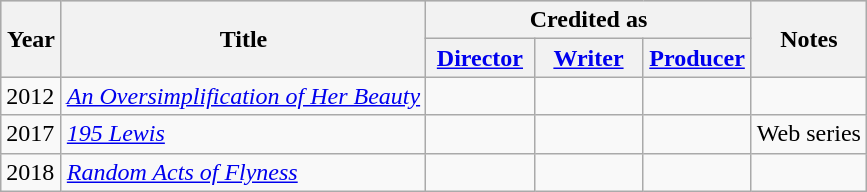<table class="wikitable">
<tr style="background:#ccc; text-align:center;">
<th rowspan="2" style="width:33px;">Year</th>
<th rowspan="2">Title</th>
<th colspan="3">Credited as</th>
<th rowspan="2">Notes</th>
</tr>
<tr>
<th width="65"><a href='#'>Director</a></th>
<th width="65"><a href='#'>Writer</a></th>
<th width="65"><a href='#'>Producer</a></th>
</tr>
<tr>
<td>2012</td>
<td><em><a href='#'>An Oversimplification of Her Beauty</a></em></td>
<td></td>
<td></td>
<td></td>
<td></td>
</tr>
<tr>
<td>2017</td>
<td><em><a href='#'>195 Lewis</a></em></td>
<td></td>
<td></td>
<td></td>
<td>Web series</td>
</tr>
<tr>
<td>2018</td>
<td><em><a href='#'>Random Acts of Flyness</a></em></td>
<td></td>
<td></td>
<td></td>
<td></td>
</tr>
</table>
